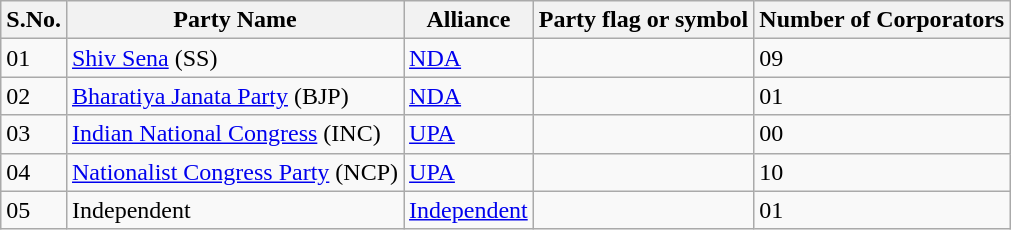<table class="sortable wikitable">
<tr>
<th>S.No.</th>
<th>Party Name</th>
<th>Alliance</th>
<th>Party flag or symbol</th>
<th>Number of Corporators</th>
</tr>
<tr>
<td>01</td>
<td><a href='#'>Shiv Sena</a> (SS)</td>
<td><a href='#'>NDA</a></td>
<td></td>
<td>09</td>
</tr>
<tr>
<td>02</td>
<td><a href='#'>Bharatiya Janata Party</a> (BJP)</td>
<td><a href='#'>NDA</a></td>
<td></td>
<td>01</td>
</tr>
<tr>
<td>03</td>
<td><a href='#'>Indian National Congress</a> (INC)</td>
<td><a href='#'>UPA</a></td>
<td></td>
<td>00</td>
</tr>
<tr>
<td>04</td>
<td><a href='#'>Nationalist Congress Party</a> (NCP)</td>
<td><a href='#'>UPA</a></td>
<td></td>
<td>10</td>
</tr>
<tr>
<td>05</td>
<td>Independent</td>
<td><a href='#'>Independent</a></td>
<td></td>
<td>01</td>
</tr>
</table>
